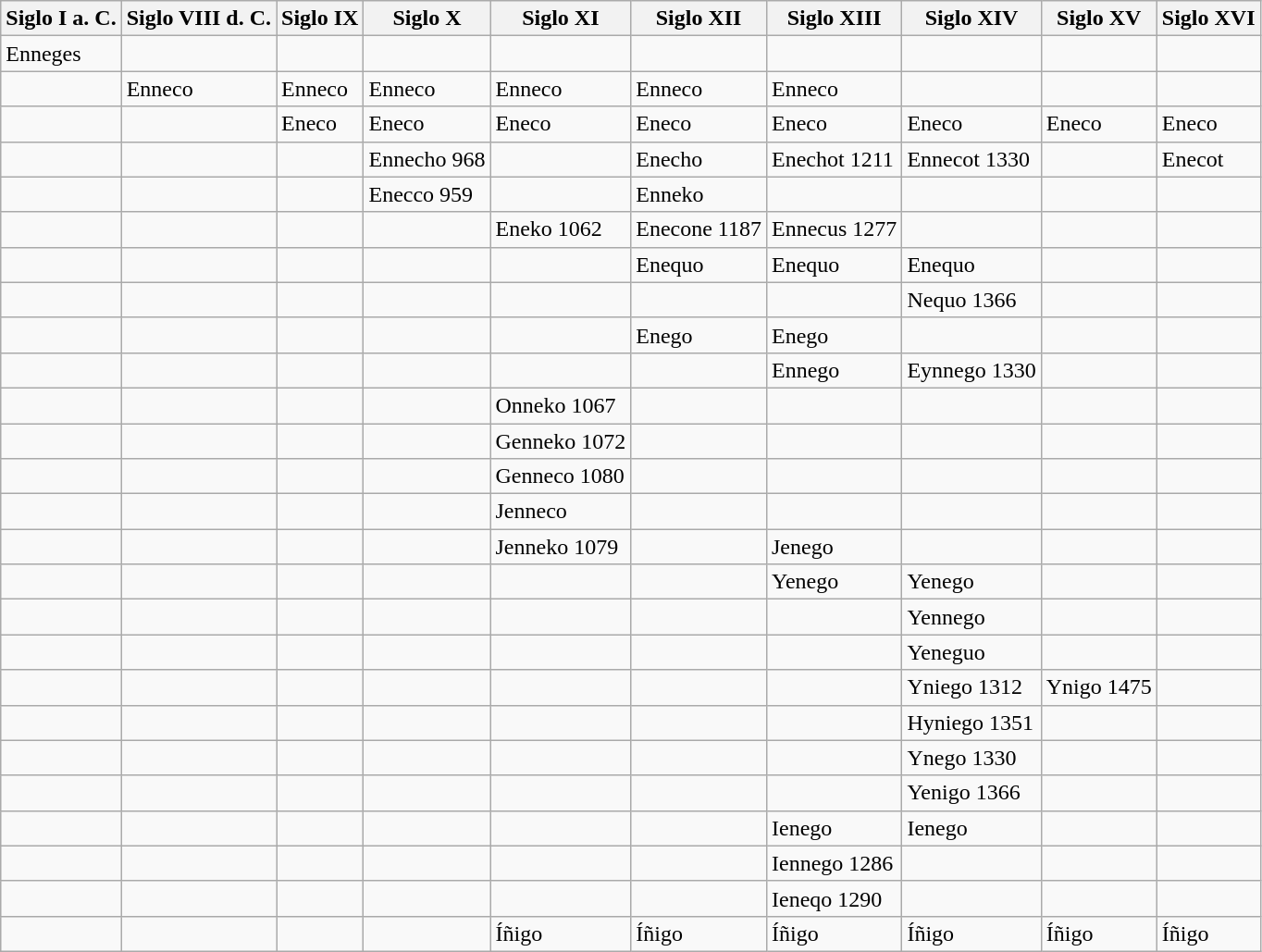<table class="wikitable">
<tr>
<th>Siglo I a. C.</th>
<th>Siglo VIII d. C.</th>
<th>Siglo IX</th>
<th>Siglo X</th>
<th>Siglo XI</th>
<th>Siglo XII</th>
<th>Siglo XIII</th>
<th>Siglo XIV</th>
<th>Siglo XV</th>
<th>Siglo XVI</th>
</tr>
<tr ---------------->
<td>Enneges</td>
<td></td>
<td></td>
<td></td>
<td></td>
<td></td>
<td></td>
<td></td>
<td></td>
<td></td>
</tr>
<tr ---------------->
<td></td>
<td>Enneco</td>
<td>Enneco</td>
<td>Enneco</td>
<td>Enneco</td>
<td>Enneco</td>
<td>Enneco</td>
<td></td>
<td></td>
<td></td>
</tr>
<tr ---------------->
<td></td>
<td></td>
<td>Eneco</td>
<td>Eneco</td>
<td>Eneco</td>
<td>Eneco</td>
<td>Eneco</td>
<td>Eneco</td>
<td>Eneco</td>
<td>Eneco</td>
</tr>
<tr ---------------->
<td></td>
<td></td>
<td></td>
<td>Ennecho 968</td>
<td></td>
<td>Enecho</td>
<td>Enechot 1211</td>
<td>Ennecot 1330</td>
<td></td>
<td>Enecot</td>
</tr>
<tr ---------------->
<td></td>
<td></td>
<td></td>
<td>Enecco 959</td>
<td></td>
<td>Enneko</td>
<td></td>
<td></td>
<td></td>
<td></td>
</tr>
<tr ---------------->
<td></td>
<td></td>
<td></td>
<td></td>
<td>Eneko 1062</td>
<td>Enecone 1187</td>
<td>Ennecus 1277</td>
<td></td>
<td></td>
<td></td>
</tr>
<tr ---------------->
<td></td>
<td></td>
<td></td>
<td></td>
<td></td>
<td>Enequo</td>
<td>Enequo</td>
<td>Enequo</td>
<td></td>
<td></td>
</tr>
<tr ---------------->
<td></td>
<td></td>
<td></td>
<td></td>
<td></td>
<td></td>
<td></td>
<td>Nequo 1366</td>
<td></td>
<td></td>
</tr>
<tr ---------------->
<td></td>
<td></td>
<td></td>
<td></td>
<td></td>
<td>Enego</td>
<td>Enego</td>
<td></td>
<td></td>
<td></td>
</tr>
<tr ---------------->
<td></td>
<td></td>
<td></td>
<td></td>
<td></td>
<td></td>
<td>Ennego</td>
<td>Eynnego 1330</td>
<td></td>
<td></td>
</tr>
<tr ---------------->
<td></td>
<td></td>
<td></td>
<td></td>
<td>Onneko 1067</td>
<td></td>
<td></td>
<td></td>
<td></td>
<td></td>
</tr>
<tr ---------------->
<td></td>
<td></td>
<td></td>
<td></td>
<td>Genneko 1072</td>
<td></td>
<td></td>
<td></td>
<td></td>
<td></td>
</tr>
<tr ---------------->
<td></td>
<td></td>
<td></td>
<td></td>
<td>Genneco 1080</td>
<td></td>
<td></td>
<td></td>
<td></td>
<td></td>
</tr>
<tr ---------------->
<td></td>
<td></td>
<td></td>
<td></td>
<td>Jenneco</td>
<td></td>
<td></td>
<td></td>
<td></td>
<td></td>
</tr>
<tr ---------------->
<td></td>
<td></td>
<td></td>
<td></td>
<td>Jenneko 1079</td>
<td></td>
<td>Jenego</td>
<td></td>
<td></td>
<td></td>
</tr>
<tr ---------------->
<td></td>
<td></td>
<td></td>
<td></td>
<td></td>
<td></td>
<td>Yenego</td>
<td>Yenego</td>
<td></td>
<td></td>
</tr>
<tr ---------------->
<td></td>
<td></td>
<td></td>
<td></td>
<td></td>
<td></td>
<td></td>
<td>Yennego</td>
<td></td>
<td></td>
</tr>
<tr ---------------->
<td></td>
<td></td>
<td></td>
<td></td>
<td></td>
<td></td>
<td></td>
<td>Yeneguo</td>
<td></td>
<td></td>
</tr>
<tr ---------------->
<td></td>
<td></td>
<td></td>
<td></td>
<td></td>
<td></td>
<td></td>
<td>Yniego 1312</td>
<td>Ynigo 1475</td>
<td></td>
</tr>
<tr ---------------->
<td></td>
<td></td>
<td></td>
<td></td>
<td></td>
<td></td>
<td></td>
<td>Hyniego 1351</td>
<td></td>
<td></td>
</tr>
<tr ---------------->
<td></td>
<td></td>
<td></td>
<td></td>
<td></td>
<td></td>
<td></td>
<td>Ynego 1330</td>
<td></td>
<td></td>
</tr>
<tr ---------------->
<td></td>
<td></td>
<td></td>
<td></td>
<td></td>
<td></td>
<td></td>
<td>Yenigo 1366</td>
<td></td>
<td></td>
</tr>
<tr ---------------->
<td></td>
<td></td>
<td></td>
<td></td>
<td></td>
<td></td>
<td>Ienego</td>
<td>Ienego</td>
<td></td>
<td></td>
</tr>
<tr ---------------->
<td></td>
<td></td>
<td></td>
<td></td>
<td></td>
<td></td>
<td>Iennego 1286</td>
<td></td>
<td></td>
<td></td>
</tr>
<tr ---------------->
<td></td>
<td></td>
<td></td>
<td></td>
<td></td>
<td></td>
<td>Ieneqo 1290</td>
<td></td>
<td></td>
<td></td>
</tr>
<tr ---------------->
<td></td>
<td></td>
<td></td>
<td></td>
<td>Íñigo</td>
<td>Íñigo</td>
<td>Íñigo</td>
<td>Íñigo</td>
<td>Íñigo</td>
<td>Íñigo</td>
</tr>
</table>
